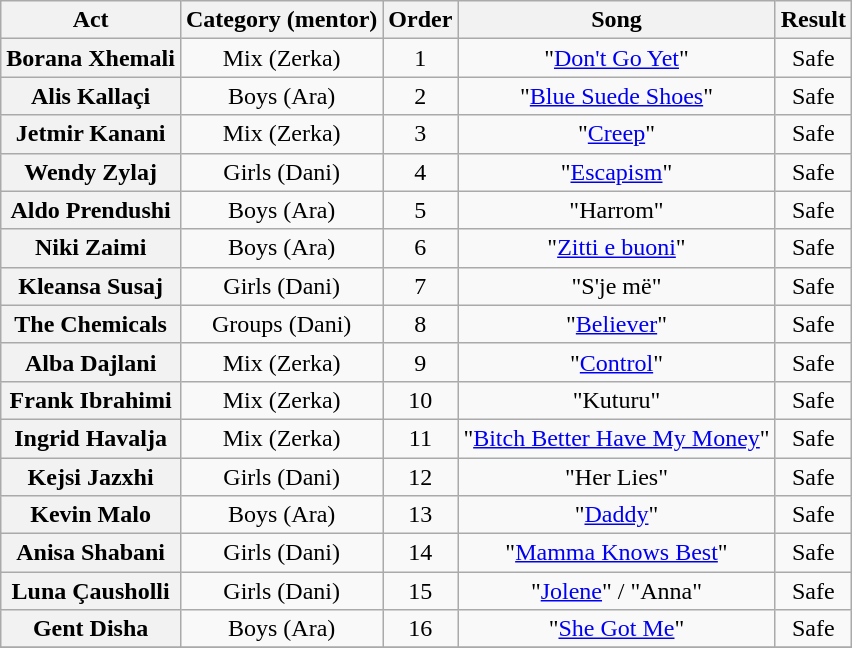<table class="wikitable plainrowheaders" style="text-align:center;">
<tr>
<th scope="col">Act</th>
<th scope="col">Category (mentor)</th>
<th scope="col">Order</th>
<th scope="col">Song</th>
<th scope="col">Result</th>
</tr>
<tr>
<th scope="row">Borana Xhemali</th>
<td>Mix (Zerka)</td>
<td>1</td>
<td>"<a href='#'>Don't Go Yet</a>"</td>
<td>Safe</td>
</tr>
<tr>
<th scope="row">Alis Kallaçi</th>
<td>Boys (Ara)</td>
<td>2</td>
<td>"<a href='#'>Blue Suede Shoes</a>"</td>
<td>Safe</td>
</tr>
<tr>
<th scope="row">Jetmir Kanani</th>
<td>Mix (Zerka)</td>
<td>3</td>
<td>"<a href='#'>Creep</a>"</td>
<td>Safe</td>
</tr>
<tr>
<th scope="row">Wendy Zylaj</th>
<td>Girls (Dani)</td>
<td>4</td>
<td>"<a href='#'>Escapism</a>"</td>
<td>Safe</td>
</tr>
<tr>
<th scope="row">Aldo Prendushi</th>
<td>Boys (Ara)</td>
<td>5</td>
<td>"Harrom"</td>
<td>Safe</td>
</tr>
<tr>
<th scope="row">Niki Zaimi</th>
<td>Boys (Ara)</td>
<td>6</td>
<td>"<a href='#'>Zitti e buoni</a>"</td>
<td>Safe</td>
</tr>
<tr>
<th scope="row">Kleansa Susaj</th>
<td>Girls (Dani)</td>
<td>7</td>
<td>"S'je më"</td>
<td>Safe</td>
</tr>
<tr>
<th scope="row">The Chemicals</th>
<td>Groups (Dani)</td>
<td>8</td>
<td>"<a href='#'>Believer</a>"</td>
<td>Safe</td>
</tr>
<tr>
<th scope="row">Alba Dajlani</th>
<td>Mix (Zerka)</td>
<td>9</td>
<td>"<a href='#'>Control</a>"</td>
<td>Safe</td>
</tr>
<tr>
<th scope="row">Frank Ibrahimi</th>
<td>Mix (Zerka)</td>
<td>10</td>
<td>"Kuturu"</td>
<td>Safe</td>
</tr>
<tr>
<th scope="row">Ingrid Havalja</th>
<td>Mix (Zerka)</td>
<td>11</td>
<td>"<a href='#'>Bitch Better Have My Money</a>"</td>
<td>Safe</td>
</tr>
<tr>
<th scope="row">Kejsi Jazxhi</th>
<td>Girls (Dani)</td>
<td>12</td>
<td>"Her Lies"</td>
<td>Safe</td>
</tr>
<tr>
<th scope="row">Kevin Malo</th>
<td>Boys (Ara)</td>
<td>13</td>
<td>"<a href='#'>Daddy</a>"</td>
<td>Safe</td>
</tr>
<tr>
<th scope="row">Anisa Shabani</th>
<td>Girls (Dani)</td>
<td>14</td>
<td>"<a href='#'>Mamma Knows Best</a>"</td>
<td>Safe</td>
</tr>
<tr>
<th scope="row">Luna Çausholli</th>
<td>Girls (Dani)</td>
<td>15</td>
<td>"<a href='#'>Jolene</a>" / "Anna"</td>
<td>Safe</td>
</tr>
<tr>
<th scope="row">Gent Disha</th>
<td>Boys (Ara)</td>
<td>16</td>
<td>"<a href='#'>She Got Me</a>"</td>
<td>Safe</td>
</tr>
<tr>
</tr>
</table>
